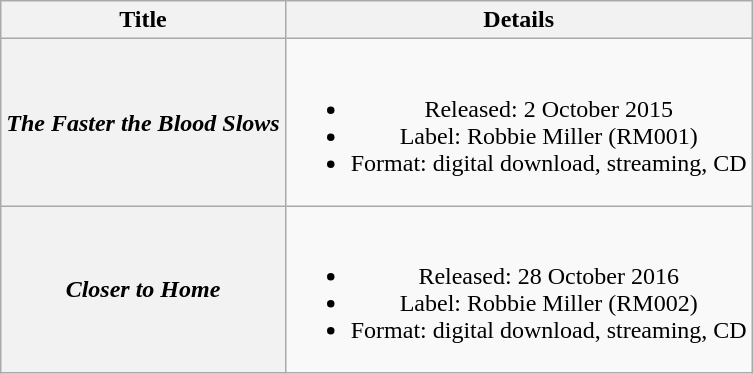<table class="wikitable plainrowheaders" style="text-align:center;" border="1">
<tr>
<th>Title</th>
<th>Details</th>
</tr>
<tr>
<th scope="row"><em>The Faster the Blood Slows</em></th>
<td><br><ul><li>Released: 2 October 2015</li><li>Label: Robbie Miller (RM001)</li><li>Format: digital download, streaming, CD</li></ul></td>
</tr>
<tr>
<th scope="row"><em>Closer to Home</em></th>
<td><br><ul><li>Released: 28 October 2016</li><li>Label: Robbie Miller (RM002)</li><li>Format: digital download, streaming, CD</li></ul></td>
</tr>
</table>
